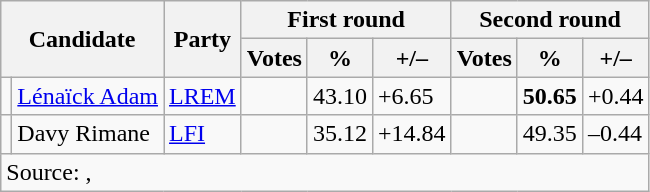<table class="wikitable">
<tr>
<th colspan="2" rowspan="2">Candidate</th>
<th rowspan="2">Party</th>
<th colspan="3">First round</th>
<th colspan="3">Second round</th>
</tr>
<tr>
<th>Votes</th>
<th>%</th>
<th>+/–</th>
<th>Votes</th>
<th>%</th>
<th>+/–</th>
</tr>
<tr>
<td></td>
<td><a href='#'>Lénaïck Adam</a></td>
<td><a href='#'>LREM</a></td>
<td></td>
<td>43.10</td>
<td>+6.65</td>
<td><strong></strong></td>
<td><strong>50.65</strong></td>
<td>+0.44</td>
</tr>
<tr>
<td></td>
<td>Davy Rimane</td>
<td><a href='#'>LFI</a></td>
<td></td>
<td>35.12</td>
<td>+14.84</td>
<td></td>
<td>49.35</td>
<td>–0.44</td>
</tr>
<tr>
<td colspan="9">Source: , </td>
</tr>
</table>
